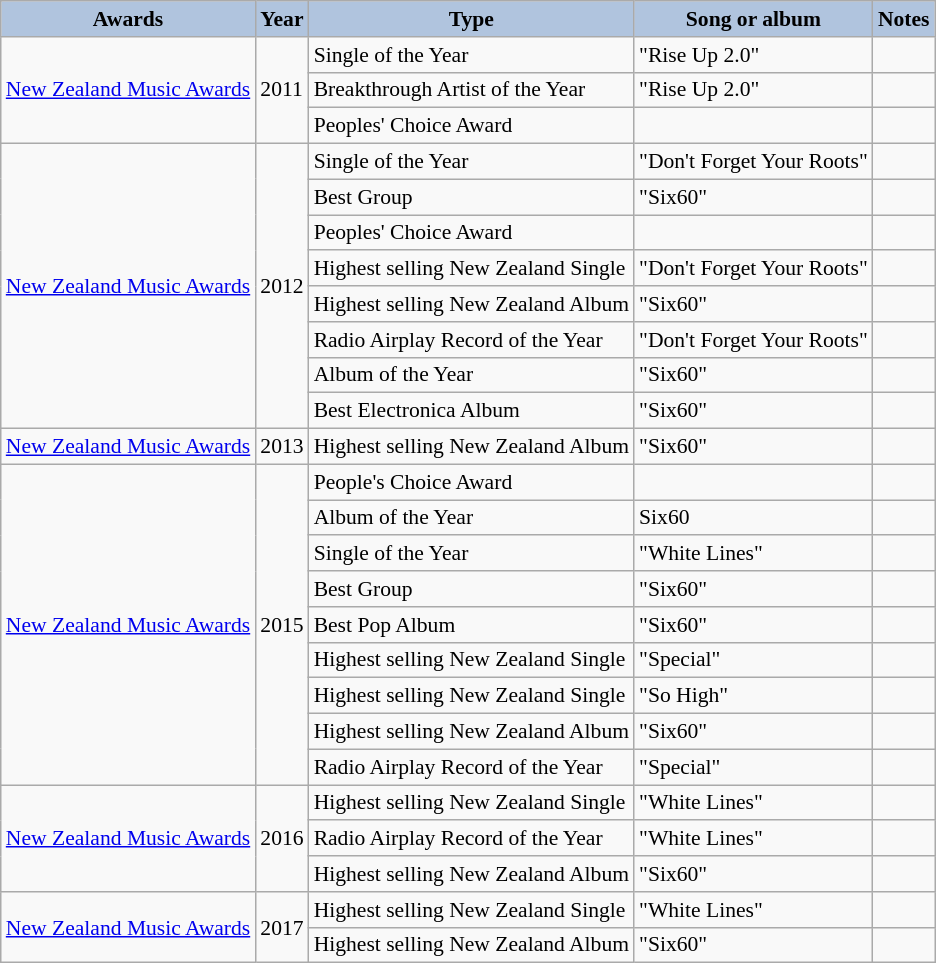<table class="wikitable" style="font-size:90%">
<tr style="text-align:center;">
<th style="background:#B0C4DE;">Awards</th>
<th style="background:#B0C4DE;">Year</th>
<th style="background:#B0C4DE;">Type</th>
<th style="background:#B0C4DE;">Song or album</th>
<th style="background:#B0C4DE;">Notes</th>
</tr>
<tr>
<td rowspan=3><a href='#'>New Zealand Music Awards</a></td>
<td rowspan=3>2011</td>
<td>Single of the Year</td>
<td>"Rise Up 2.0"</td>
<td></td>
</tr>
<tr>
<td>Breakthrough Artist of the Year</td>
<td>"Rise Up 2.0"</td>
<td></td>
</tr>
<tr>
<td>Peoples' Choice Award</td>
<td></td>
<td></td>
</tr>
<tr>
<td rowspan=8><a href='#'>New Zealand Music Awards</a></td>
<td rowspan=8>2012</td>
<td>Single of the Year</td>
<td>"Don't Forget Your Roots"</td>
<td></td>
</tr>
<tr>
<td>Best Group</td>
<td>"Six60"</td>
<td></td>
</tr>
<tr>
<td>Peoples' Choice Award</td>
<td></td>
<td></td>
</tr>
<tr>
<td>Highest selling New Zealand Single</td>
<td>"Don't Forget Your Roots"</td>
<td></td>
</tr>
<tr>
<td>Highest selling New Zealand Album</td>
<td>"Six60"</td>
<td></td>
</tr>
<tr>
<td>Radio Airplay Record of the Year</td>
<td>"Don't Forget Your Roots"</td>
<td></td>
</tr>
<tr>
<td>Album of the Year</td>
<td>"Six60"</td>
<td></td>
</tr>
<tr>
<td>Best Electronica Album</td>
<td>"Six60"</td>
<td></td>
</tr>
<tr>
<td rowspan=1><a href='#'>New Zealand Music Awards</a></td>
<td rowspan=1>2013</td>
<td>Highest selling New Zealand Album</td>
<td>"Six60"</td>
<td></td>
</tr>
<tr>
<td rowspan=9><a href='#'>New Zealand Music Awards</a></td>
<td rowspan=9>2015</td>
<td>People's Choice Award</td>
<td></td>
<td></td>
</tr>
<tr>
<td>Album of the Year</td>
<td>Six60</td>
<td></td>
</tr>
<tr>
<td>Single of the Year</td>
<td>"White Lines"</td>
<td></td>
</tr>
<tr>
<td>Best Group</td>
<td>"Six60"</td>
<td></td>
</tr>
<tr>
<td>Best Pop Album</td>
<td>"Six60"</td>
<td></td>
</tr>
<tr>
<td>Highest selling New Zealand Single</td>
<td>"Special"</td>
<td></td>
</tr>
<tr>
<td>Highest selling New Zealand Single</td>
<td>"So High"</td>
<td></td>
</tr>
<tr>
<td>Highest selling New Zealand Album</td>
<td>"Six60"</td>
<td></td>
</tr>
<tr>
<td>Radio Airplay Record of the Year</td>
<td>"Special"</td>
<td></td>
</tr>
<tr>
<td rowspan=3><a href='#'>New Zealand Music Awards</a></td>
<td rowspan=3>2016</td>
<td>Highest selling New Zealand Single</td>
<td>"White Lines"</td>
<td></td>
</tr>
<tr>
<td>Radio Airplay Record of the Year</td>
<td>"White Lines"</td>
<td></td>
</tr>
<tr>
<td>Highest selling New Zealand Album</td>
<td>"Six60"</td>
<td></td>
</tr>
<tr>
<td rowspan=2><a href='#'>New Zealand Music Awards</a></td>
<td rowspan=2>2017</td>
<td>Highest selling New Zealand Single</td>
<td>"White Lines"</td>
<td></td>
</tr>
<tr>
<td>Highest selling New Zealand Album</td>
<td>"Six60"</td>
<td></td>
</tr>
</table>
